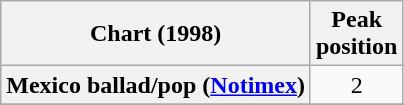<table class="wikitable sortable plainrowheaders" style="text-align:center">
<tr>
<th>Chart (1998)</th>
<th>Peak<br>position</th>
</tr>
<tr>
<th scope="row">Mexico ballad/pop (<a href='#'>Notimex</a>)</th>
<td>2</td>
</tr>
<tr>
</tr>
<tr>
</tr>
</table>
